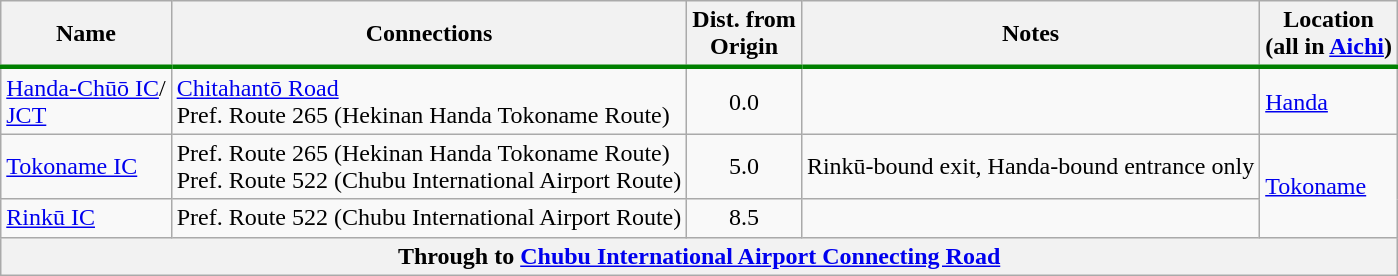<table table class="wikitable">
<tr>
<th style="border-bottom: 3px solid green;">Name</th>
<th style="border-bottom: 3px solid green;">Connections</th>
<th style="border-bottom: 3px solid green;">Dist. from<br>Origin</th>
<th style="border-bottom: 3px solid green;">Notes</th>
<th style="border-bottom: 3px solid green;">Location<br>(all in <a href='#'>Aichi</a>)</th>
</tr>
<tr>
<td><a href='#'>Handa-Chūō IC</a>/<br><a href='#'>JCT</a></td>
<td><a href='#'>Chitahantō Road</a><br>Pref. Route 265 (Hekinan Handa Tokoname Route)</td>
<td style="text-align: center;">0.0</td>
<td></td>
<td><a href='#'>Handa</a></td>
</tr>
<tr>
<td><a href='#'>Tokoname IC</a></td>
<td>Pref. Route 265 (Hekinan Handa Tokoname Route)<br>Pref. Route 522 (Chubu International Airport Route)</td>
<td style="text-align: center;">5.0</td>
<td>Rinkū-bound exit, Handa-bound entrance only</td>
<td rowspan="2"><a href='#'>Tokoname</a></td>
</tr>
<tr>
<td><a href='#'>Rinkū IC</a></td>
<td>Pref. Route 522 (Chubu International Airport Route)</td>
<td style="text-align: center;">8.5</td>
<td></td>
</tr>
<tr>
<th colspan="5" style="text-align: center;"><strong>Through to <a href='#'>Chubu International Airport Connecting Road</a></strong></th>
</tr>
</table>
